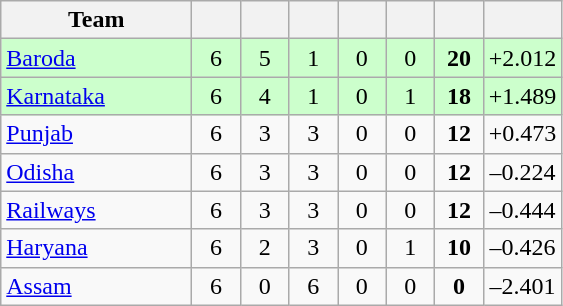<table class="wikitable" style="text-align:center">
<tr>
<th style="width:120px">Team</th>
<th style="width:25px"></th>
<th style="width:25px"></th>
<th style="width:25px"></th>
<th style="width:25px"></th>
<th style="width:25px"></th>
<th style="width:25px"></th>
<th style="width:40px;"></th>
</tr>
<tr style="background:#cfc;">
<td style="text-align:left"><a href='#'>Baroda</a></td>
<td>6</td>
<td>5</td>
<td>1</td>
<td>0</td>
<td>0</td>
<td><strong>20</strong></td>
<td>+2.012</td>
</tr>
<tr style="background:#cfc;">
<td style="text-align:left"><a href='#'>Karnataka</a></td>
<td>6</td>
<td>4</td>
<td>1</td>
<td>0</td>
<td>1</td>
<td><strong>18</strong></td>
<td>+1.489</td>
</tr>
<tr>
<td style="text-align:left"><a href='#'>Punjab</a></td>
<td>6</td>
<td>3</td>
<td>3</td>
<td>0</td>
<td>0</td>
<td><strong>12</strong></td>
<td>+0.473</td>
</tr>
<tr>
<td style="text-align:left"><a href='#'>Odisha</a></td>
<td>6</td>
<td>3</td>
<td>3</td>
<td>0</td>
<td>0</td>
<td><strong>12</strong></td>
<td>–0.224</td>
</tr>
<tr>
<td style="text-align:left"><a href='#'>Railways</a></td>
<td>6</td>
<td>3</td>
<td>3</td>
<td>0</td>
<td>0</td>
<td><strong>12</strong></td>
<td>–0.444</td>
</tr>
<tr>
<td style="text-align:left"><a href='#'>Haryana</a></td>
<td>6</td>
<td>2</td>
<td>3</td>
<td>0</td>
<td>1</td>
<td><strong>10</strong></td>
<td>–0.426</td>
</tr>
<tr>
<td style="text-align:left"><a href='#'>Assam</a></td>
<td>6</td>
<td>0</td>
<td>6</td>
<td>0</td>
<td>0</td>
<td><strong>0</strong></td>
<td>–2.401</td>
</tr>
</table>
